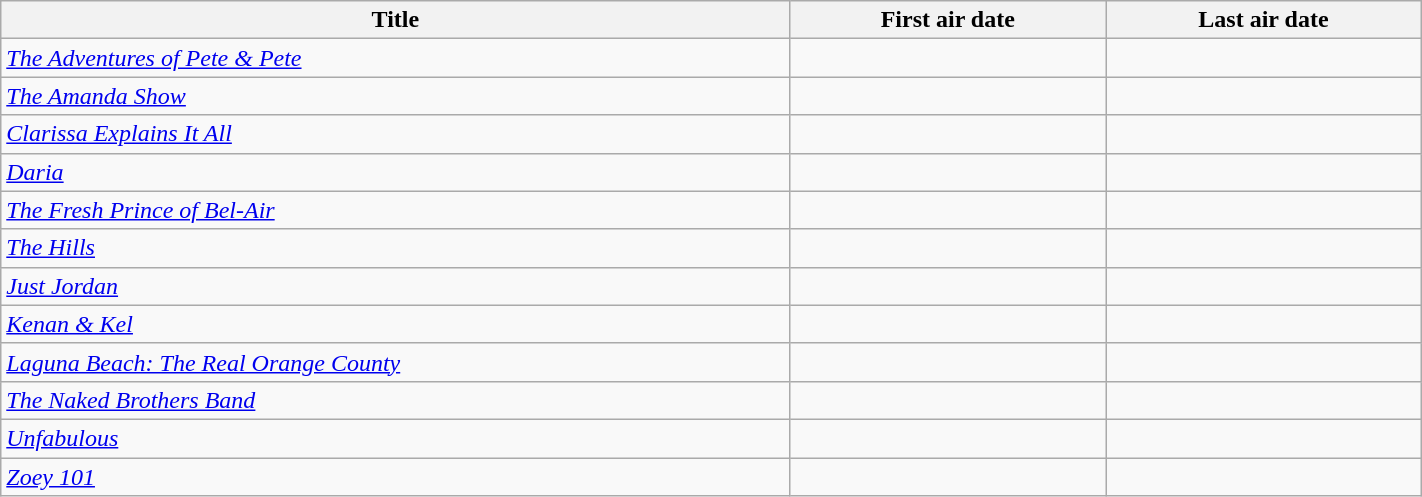<table class="wikitable plainrowheaders sortable" style="width:75%;text-align:center;">
<tr>
<th scope="col" style="width:25%;">Title</th>
<th scope="col" style="width:10%;">First air date</th>
<th scope="col" style="width:10%;">Last air date</th>
</tr>
<tr>
<td scope="row" style="text-align:left;"><em><a href='#'>The Adventures of Pete & Pete</a></em></td>
<td></td>
<td></td>
</tr>
<tr>
<td scope="row" style="text-align:left;"><em><a href='#'>The Amanda Show</a></em></td>
<td></td>
<td></td>
</tr>
<tr>
<td scope="row" style="text-align:left;"><em><a href='#'>Clarissa Explains It All</a></em></td>
<td></td>
<td></td>
</tr>
<tr>
<td scope="row" style="text-align:left;"><em><a href='#'>Daria</a></em></td>
<td></td>
<td></td>
</tr>
<tr>
<td scope="row" style="text-align:left;"><em><a href='#'>The Fresh Prince of Bel-Air</a></em></td>
<td></td>
<td></td>
</tr>
<tr>
<td scope="row" style="text-align:left;"><em><a href='#'>The Hills</a></em></td>
<td></td>
<td></td>
</tr>
<tr>
<td scope="row" style="text-align:left;"><em><a href='#'>Just Jordan</a></em></td>
<td></td>
<td></td>
</tr>
<tr>
<td scope="row" style="text-align:left;"><em><a href='#'>Kenan & Kel</a></em></td>
<td></td>
<td></td>
</tr>
<tr>
<td scope="row" style="text-align:left;"><em><a href='#'>Laguna Beach: The Real Orange County</a></em></td>
<td></td>
<td></td>
</tr>
<tr>
<td scope="row" style="text-align:left;"><em><a href='#'>The Naked Brothers Band</a></em></td>
<td></td>
<td></td>
</tr>
<tr>
<td scope="row" style="text-align:left;"><em><a href='#'>Unfabulous</a></em></td>
<td></td>
<td></td>
</tr>
<tr>
<td scope="row" style="text-align:left;"><em><a href='#'>Zoey 101</a></em></td>
<td></td>
<td></td>
</tr>
</table>
